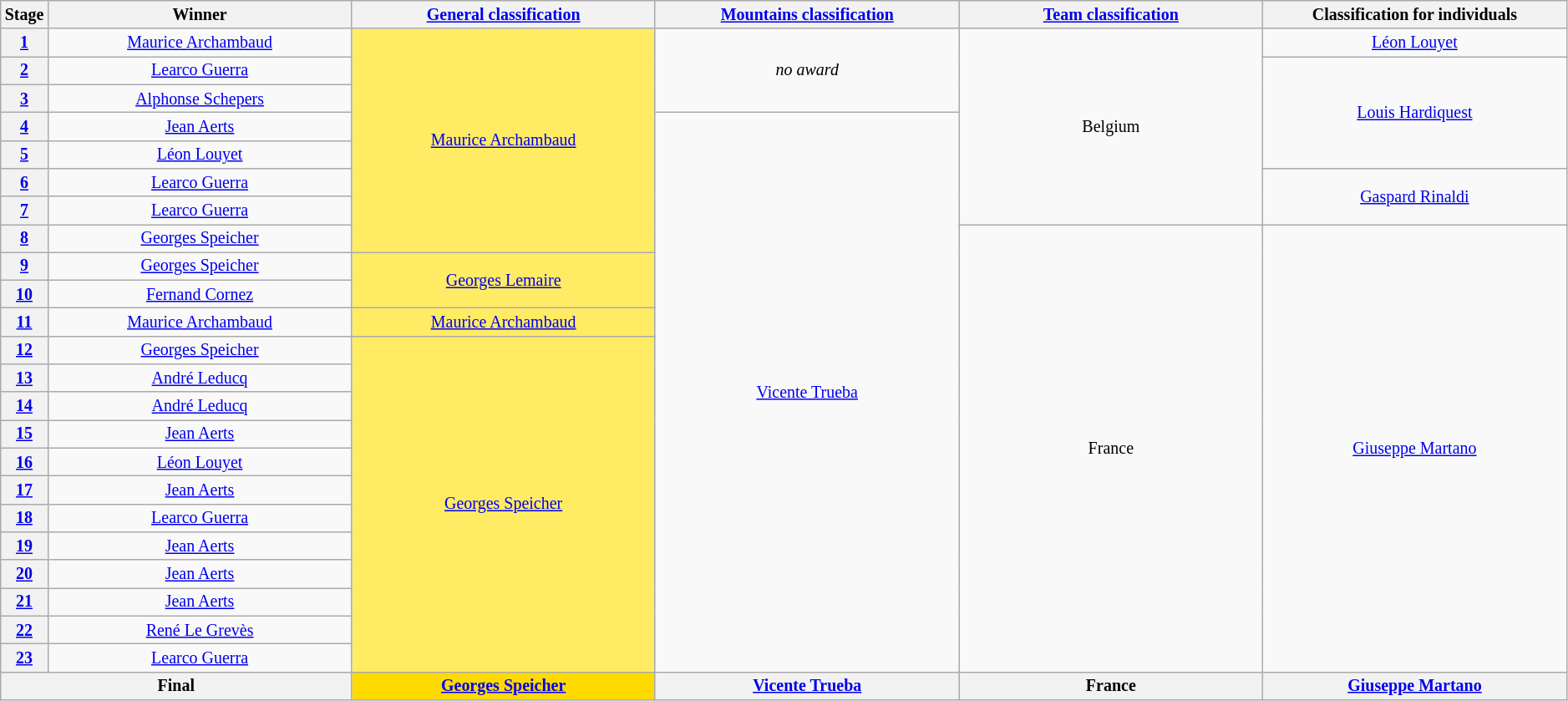<table class="wikitable" style="text-align:center; font-size:smaller; clear:both;">
<tr>
<th scope="col" style="width:1%;">Stage</th>
<th scope="col" style="width:19%;">Winner</th>
<th scope="col" style="width:19%;"><a href='#'>General classification</a><br></th>
<th scope="col" style="width:19%;"><a href='#'>Mountains classification</a></th>
<th scope="col" style="width:19%;"><a href='#'>Team classification</a></th>
<th scope="col" style="width:19%;">Classification for individuals</th>
</tr>
<tr>
<th scope="row"><a href='#'>1</a></th>
<td><a href='#'>Maurice Archambaud</a></td>
<td style="background:#FFEB64;" rowspan="8"><a href='#'>Maurice Archambaud</a></td>
<td rowspan="3"><em>no award</em></td>
<td rowspan="7">Belgium</td>
<td><a href='#'>Léon Louyet</a></td>
</tr>
<tr>
<th scope="row"><a href='#'>2</a></th>
<td><a href='#'>Learco Guerra</a></td>
<td rowspan="4"><a href='#'>Louis Hardiquest</a></td>
</tr>
<tr>
<th scope="row"><a href='#'>3</a></th>
<td><a href='#'>Alphonse Schepers</a></td>
</tr>
<tr>
<th scope="row"><a href='#'>4</a></th>
<td><a href='#'>Jean Aerts</a></td>
<td rowspan="20"><a href='#'>Vicente Trueba</a></td>
</tr>
<tr>
<th scope="row"><a href='#'>5</a></th>
<td><a href='#'>Léon Louyet</a></td>
</tr>
<tr>
<th scope="row"><a href='#'>6</a></th>
<td><a href='#'>Learco Guerra</a></td>
<td rowspan="2"><a href='#'>Gaspard Rinaldi </a></td>
</tr>
<tr>
<th scope="row"><a href='#'>7</a></th>
<td><a href='#'>Learco Guerra</a></td>
</tr>
<tr>
<th scope="row"><a href='#'>8</a></th>
<td><a href='#'>Georges Speicher</a></td>
<td rowspan="16">France</td>
<td rowspan="16"><a href='#'>Giuseppe Martano</a></td>
</tr>
<tr>
<th scope="row"><a href='#'>9</a></th>
<td><a href='#'>Georges Speicher</a></td>
<td style="background:#FFEB64;" rowspan="2"><a href='#'>Georges Lemaire</a></td>
</tr>
<tr>
<th scope="row"><a href='#'>10</a></th>
<td><a href='#'>Fernand Cornez</a></td>
</tr>
<tr>
<th scope="row"><a href='#'>11</a></th>
<td><a href='#'>Maurice Archambaud</a></td>
<td style="background:#FFEB64;"><a href='#'>Maurice Archambaud</a></td>
</tr>
<tr>
<th scope="row"><a href='#'>12</a></th>
<td><a href='#'>Georges Speicher</a></td>
<td style="background:#FFEB64;" rowspan="12"><a href='#'>Georges Speicher</a></td>
</tr>
<tr>
<th scope="row"><a href='#'>13</a></th>
<td><a href='#'>André Leducq</a></td>
</tr>
<tr>
<th scope="row"><a href='#'>14</a></th>
<td><a href='#'>André Leducq</a></td>
</tr>
<tr>
<th scope="row"><a href='#'>15</a></th>
<td><a href='#'>Jean Aerts</a></td>
</tr>
<tr>
<th scope="row"><a href='#'>16</a></th>
<td><a href='#'>Léon Louyet</a></td>
</tr>
<tr>
<th scope="row"><a href='#'>17</a></th>
<td><a href='#'>Jean Aerts</a></td>
</tr>
<tr>
<th scope="row"><a href='#'>18</a></th>
<td><a href='#'>Learco Guerra</a></td>
</tr>
<tr>
<th scope="row"><a href='#'>19</a></th>
<td><a href='#'>Jean Aerts</a></td>
</tr>
<tr>
<th scope="row"><a href='#'>20</a></th>
<td><a href='#'>Jean Aerts</a></td>
</tr>
<tr>
<th scope="row"><a href='#'>21</a></th>
<td><a href='#'>Jean Aerts</a></td>
</tr>
<tr>
<th scope="row"><a href='#'>22</a></th>
<td><a href='#'>René Le Grevès</a></td>
</tr>
<tr>
<th scope="row"><a href='#'>23</a></th>
<td><a href='#'>Learco Guerra</a></td>
</tr>
<tr>
<th colspan="2">Final</th>
<th style="background:#FFDB00;"><a href='#'>Georges Speicher</a></th>
<th><a href='#'>Vicente Trueba</a></th>
<th>France</th>
<th><a href='#'>Giuseppe Martano</a></th>
</tr>
</table>
